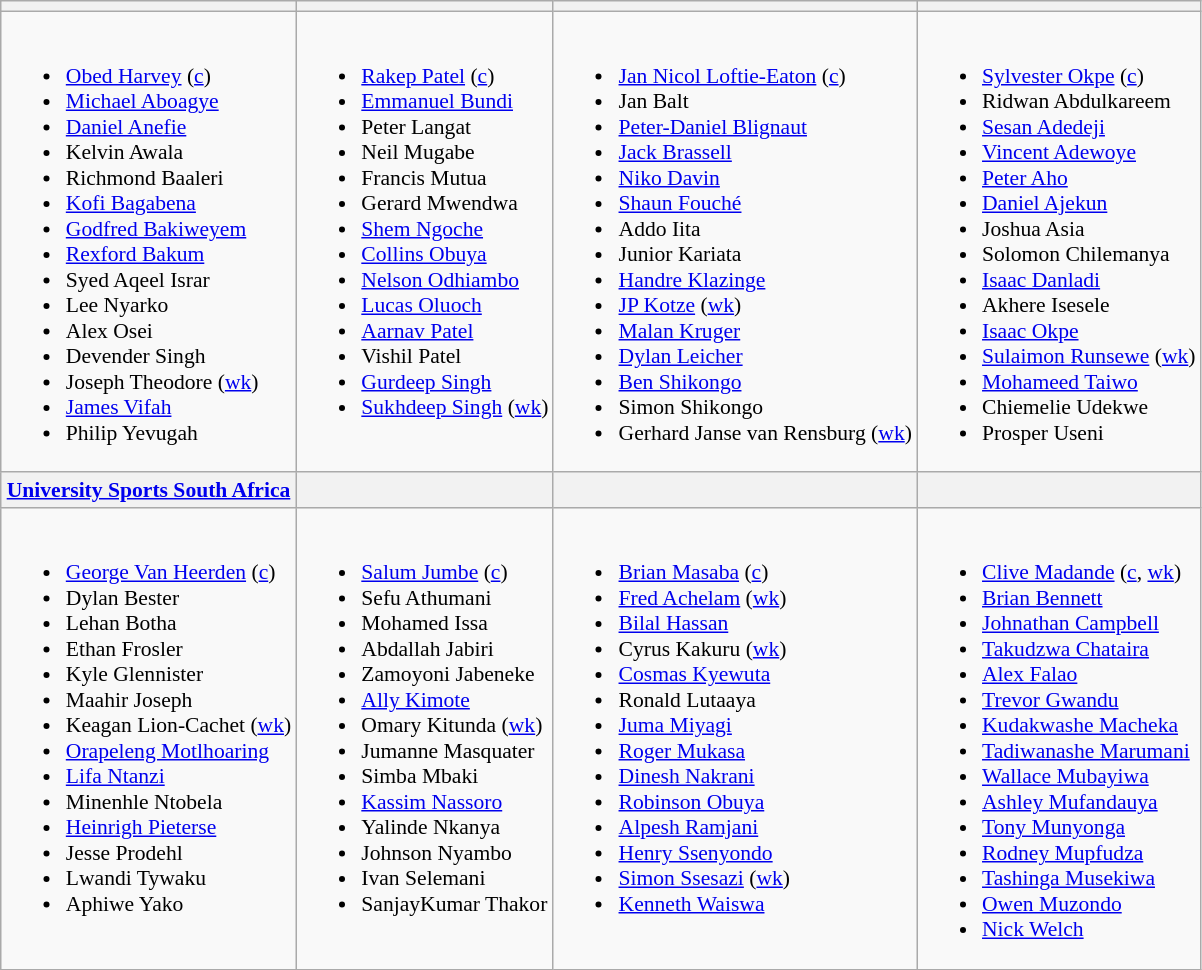<table class="wikitable" style="font-size:90%">
<tr>
<th></th>
<th></th>
<th></th>
<th></th>
</tr>
<tr>
<td valign=top><br><ul><li><a href='#'>Obed Harvey</a> (<a href='#'>c</a>)</li><li><a href='#'>Michael Aboagye</a></li><li><a href='#'>Daniel Anefie</a></li><li>Kelvin Awala</li><li>Richmond Baaleri</li><li><a href='#'>Kofi Bagabena</a></li><li><a href='#'>Godfred Bakiweyem</a></li><li><a href='#'>Rexford Bakum</a></li><li>Syed Aqeel Israr</li><li>Lee Nyarko</li><li>Alex Osei</li><li>Devender Singh</li><li>Joseph Theodore (<a href='#'>wk</a>)</li><li><a href='#'>James Vifah</a></li><li>Philip Yevugah</li></ul></td>
<td valign=top><br><ul><li><a href='#'>Rakep Patel</a> (<a href='#'>c</a>)</li><li><a href='#'>Emmanuel Bundi</a></li><li>Peter Langat</li><li>Neil Mugabe</li><li>Francis Mutua</li><li>Gerard Mwendwa</li><li><a href='#'>Shem Ngoche</a></li><li><a href='#'>Collins Obuya</a></li><li><a href='#'>Nelson Odhiambo</a></li><li><a href='#'>Lucas Oluoch</a></li><li><a href='#'>Aarnav Patel</a></li><li>Vishil Patel</li><li><a href='#'>Gurdeep Singh</a></li><li><a href='#'>Sukhdeep Singh</a> (<a href='#'>wk</a>)</li></ul></td>
<td valign=top><br><ul><li><a href='#'>Jan Nicol Loftie-Eaton</a> (<a href='#'>c</a>)</li><li>Jan Balt</li><li><a href='#'>Peter-Daniel Blignaut</a></li><li><a href='#'>Jack Brassell</a></li><li><a href='#'>Niko Davin</a></li><li><a href='#'>Shaun Fouché</a></li><li>Addo Iita</li><li>Junior Kariata</li><li><a href='#'>Handre Klazinge</a></li><li><a href='#'>JP Kotze</a> (<a href='#'>wk</a>)</li><li><a href='#'>Malan Kruger</a></li><li><a href='#'>Dylan Leicher</a></li><li><a href='#'>Ben Shikongo</a></li><li>Simon Shikongo</li><li>Gerhard Janse van Rensburg (<a href='#'>wk</a>)</li></ul></td>
<td valign=top><br><ul><li><a href='#'>Sylvester Okpe</a> (<a href='#'>c</a>)</li><li>Ridwan Abdulkareem</li><li><a href='#'>Sesan Adedeji</a></li><li><a href='#'>Vincent Adewoye</a></li><li><a href='#'>Peter Aho</a></li><li><a href='#'>Daniel Ajekun</a></li><li>Joshua Asia</li><li>Solomon Chilemanya</li><li><a href='#'>Isaac Danladi</a></li><li>Akhere Isesele</li><li><a href='#'>Isaac Okpe</a></li><li><a href='#'>Sulaimon Runsewe</a> (<a href='#'>wk</a>)</li><li><a href='#'>Mohameed Taiwo</a></li><li>Chiemelie Udekwe</li><li>Prosper Useni</li></ul></td>
</tr>
<tr>
<th> <a href='#'>University Sports South Africa</a></th>
<th></th>
<th></th>
<th></th>
</tr>
<tr>
<td valign=top><br><ul><li><a href='#'>George Van Heerden</a> (<a href='#'>c</a>)</li><li>Dylan Bester</li><li>Lehan Botha</li><li>Ethan Frosler</li><li>Kyle Glennister</li><li>Maahir Joseph</li><li>Keagan Lion-Cachet (<a href='#'>wk</a>)</li><li><a href='#'>Orapeleng Motlhoaring</a></li><li><a href='#'>Lifa Ntanzi</a></li><li>Minenhle Ntobela</li><li><a href='#'>Heinrigh Pieterse</a></li><li>Jesse Prodehl</li><li>Lwandi Tywaku</li><li>Aphiwe Yako</li></ul></td>
<td valign=top><br><ul><li><a href='#'>Salum Jumbe</a> (<a href='#'>c</a>)</li><li>Sefu Athumani</li><li>Mohamed Issa</li><li>Abdallah Jabiri</li><li>Zamoyoni Jabeneke</li><li><a href='#'>Ally Kimote</a></li><li>Omary Kitunda (<a href='#'>wk</a>)</li><li>Jumanne Masquater</li><li>Simba Mbaki</li><li><a href='#'>Kassim Nassoro</a></li><li>Yalinde Nkanya</li><li>Johnson Nyambo</li><li>Ivan Selemani</li><li>SanjayKumar Thakor</li></ul></td>
<td valign=top><br><ul><li><a href='#'>Brian Masaba</a> (<a href='#'>c</a>)</li><li><a href='#'>Fred Achelam</a> (<a href='#'>wk</a>)</li><li><a href='#'>Bilal Hassan</a></li><li>Cyrus Kakuru (<a href='#'>wk</a>)</li><li><a href='#'>Cosmas Kyewuta</a></li><li>Ronald Lutaaya</li><li><a href='#'>Juma Miyagi</a></li><li><a href='#'>Roger Mukasa</a></li><li><a href='#'>Dinesh Nakrani</a></li><li><a href='#'>Robinson Obuya</a></li><li><a href='#'>Alpesh Ramjani</a></li><li><a href='#'>Henry Ssenyondo</a></li><li><a href='#'>Simon Ssesazi</a> (<a href='#'>wk</a>)</li><li><a href='#'>Kenneth Waiswa</a></li></ul></td>
<td valign=top><br><ul><li><a href='#'>Clive Madande</a> (<a href='#'>c</a>, <a href='#'>wk</a>)</li><li><a href='#'>Brian Bennett</a></li><li><a href='#'>Johnathan Campbell</a></li><li><a href='#'>Takudzwa Chataira</a></li><li><a href='#'>Alex Falao</a></li><li><a href='#'>Trevor Gwandu</a></li><li><a href='#'>Kudakwashe Macheka</a></li><li><a href='#'>Tadiwanashe Marumani</a></li><li><a href='#'>Wallace Mubayiwa</a></li><li><a href='#'>Ashley Mufandauya</a></li><li><a href='#'>Tony Munyonga</a></li><li><a href='#'>Rodney Mupfudza</a></li><li><a href='#'>Tashinga Musekiwa</a></li><li><a href='#'>Owen Muzondo</a></li><li><a href='#'>Nick Welch</a></li></ul></td>
</tr>
</table>
